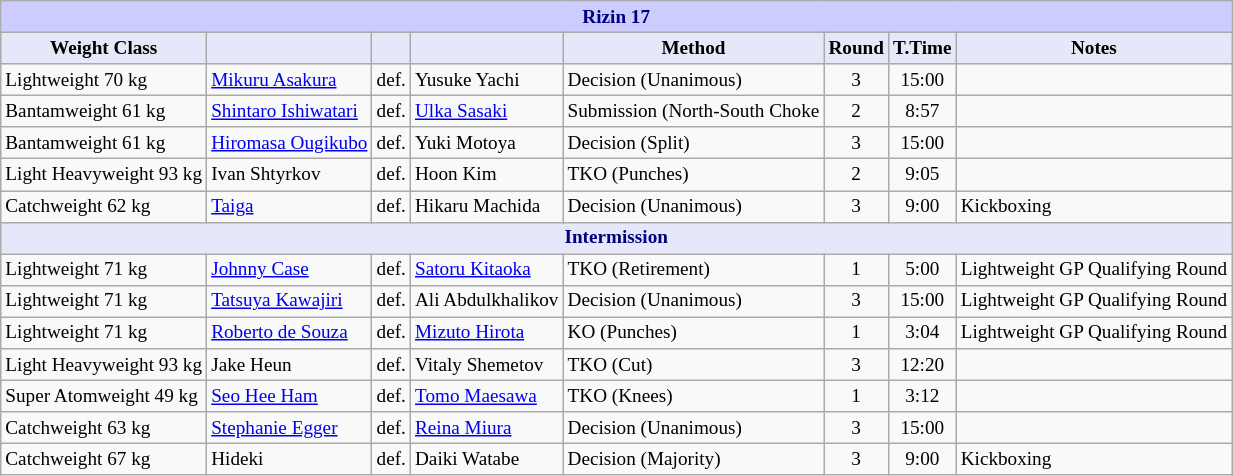<table class="wikitable" style="font-size: 80%;">
<tr>
<th colspan="8" style="background-color: #ccf; color: #000080; text-align: center;"><strong>Rizin 17</strong></th>
</tr>
<tr>
<th colspan="1" style="background-color: #E6E8FA; color: #000000; text-align: center;">Weight Class</th>
<th colspan="1" style="background-color: #E6E8FA; color: #000000; text-align: center;"></th>
<th colspan="1" style="background-color: #E6E8FA; color: #000000; text-align: center;"></th>
<th colspan="1" style="background-color: #E6E8FA; color: #000000; text-align: center;"></th>
<th colspan="1" style="background-color: #E6E8FA; color: #000000; text-align: center;">Method</th>
<th colspan="1" style="background-color: #E6E8FA; color: #000000; text-align: center;">Round</th>
<th colspan="1" style="background-color: #E6E8FA; color: #000000; text-align: center;">T.Time</th>
<th colspan="1" style="background-color: #E6E8FA; color: #000000; text-align: center;">Notes</th>
</tr>
<tr>
<td>Lightweight 70 kg</td>
<td> <a href='#'>Mikuru Asakura</a></td>
<td align=center>def.</td>
<td> Yusuke Yachi</td>
<td>Decision (Unanimous)</td>
<td align=center>3</td>
<td align=center>15:00</td>
<td></td>
</tr>
<tr>
<td>Bantamweight 61 kg</td>
<td> <a href='#'>Shintaro Ishiwatari</a></td>
<td align=center>def.</td>
<td> <a href='#'>Ulka Sasaki</a></td>
<td>Submission (North-South Choke</td>
<td align=center>2</td>
<td align=center>8:57</td>
<td></td>
</tr>
<tr>
<td>Bantamweight 61 kg</td>
<td> <a href='#'>Hiromasa Ougikubo</a></td>
<td align=center>def.</td>
<td> Yuki Motoya</td>
<td>Decision (Split)</td>
<td align=center>3</td>
<td align=center>15:00</td>
<td></td>
</tr>
<tr>
<td>Light Heavyweight 93 kg</td>
<td> Ivan Shtyrkov</td>
<td align=center>def.</td>
<td> Hoon Kim</td>
<td>TKO (Punches)</td>
<td align=center>2</td>
<td align=center>9:05</td>
<td></td>
</tr>
<tr>
<td>Catchweight 62 kg</td>
<td> <a href='#'>Taiga</a></td>
<td align=center>def.</td>
<td> Hikaru Machida</td>
<td>Decision (Unanimous)</td>
<td align=center>3</td>
<td align=center>9:00</td>
<td>Kickboxing</td>
</tr>
<tr>
<th colspan="8" style="background-color: #E6E8FA; color: #000080; text-align: center;"><strong>Intermission</strong></th>
</tr>
<tr>
<td>Lightweight 71 kg</td>
<td> <a href='#'>Johnny Case</a></td>
<td align=center>def.</td>
<td> <a href='#'>Satoru Kitaoka</a></td>
<td>TKO (Retirement)</td>
<td align=center>1</td>
<td align=center>5:00</td>
<td>Lightweight GP Qualifying Round</td>
</tr>
<tr>
<td>Lightweight 71 kg</td>
<td> <a href='#'>Tatsuya Kawajiri</a></td>
<td align=center>def.</td>
<td> Ali Abdulkhalikov</td>
<td>Decision (Unanimous)</td>
<td align=center>3</td>
<td align=center>15:00</td>
<td>Lightweight GP Qualifying Round</td>
</tr>
<tr>
<td>Lightweight 71 kg</td>
<td> <a href='#'>Roberto de Souza</a></td>
<td align=center>def.</td>
<td> <a href='#'>Mizuto Hirota</a></td>
<td>KO (Punches)</td>
<td align=center>1</td>
<td align=center>3:04</td>
<td>Lightweight GP Qualifying Round</td>
</tr>
<tr>
<td>Light Heavyweight 93 kg</td>
<td> Jake Heun</td>
<td align=center>def.</td>
<td> Vitaly Shemetov</td>
<td>TKO (Cut)</td>
<td align=center>3</td>
<td align=center>12:20</td>
<td></td>
</tr>
<tr>
<td>Super Atomweight 49 kg</td>
<td> <a href='#'>Seo Hee Ham</a></td>
<td align=center>def.</td>
<td> <a href='#'>Tomo Maesawa</a></td>
<td>TKO (Knees)</td>
<td align=center>1</td>
<td align=center>3:12</td>
<td></td>
</tr>
<tr>
<td>Catchweight 63 kg</td>
<td> <a href='#'>Stephanie Egger</a></td>
<td align=center>def.</td>
<td> <a href='#'>Reina Miura</a></td>
<td>Decision (Unanimous)</td>
<td align=center>3</td>
<td align=center>15:00</td>
<td></td>
</tr>
<tr>
<td>Catchweight 67 kg</td>
<td> Hideki</td>
<td align=center>def.</td>
<td> Daiki Watabe</td>
<td>Decision (Majority)</td>
<td align=center>3</td>
<td align=center>9:00</td>
<td>Kickboxing</td>
</tr>
</table>
